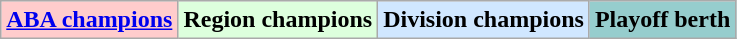<table class="wikitable">
<tr>
<td align="center" bgcolor="#FFCCCC"><strong><a href='#'>ABA champions</a></strong></td>
<td align="center" bgcolor="#ddffdd"><strong>Region champions</strong></td>
<td align="center" bgcolor="#D0E7FF"><strong>Division champions</strong></td>
<td align="center" bgcolor="#96CDCD"><strong>Playoff berth</strong></td>
</tr>
</table>
